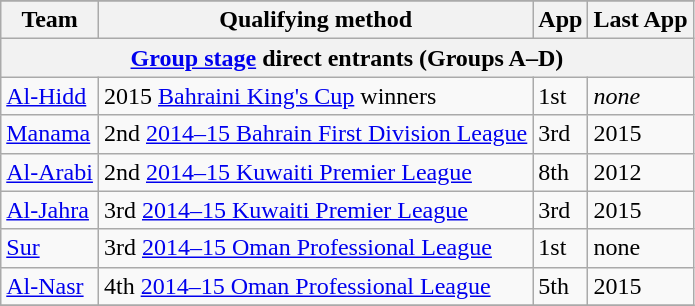<table class="wikitable">
<tr>
</tr>
<tr>
<th>Team</th>
<th>Qualifying method</th>
<th>App</th>
<th>Last App</th>
</tr>
<tr>
<th colspan=4><a href='#'>Group stage</a> direct entrants (Groups A–D)</th>
</tr>
<tr>
<td> <a href='#'>Al-Hidd</a></td>
<td>2015 <a href='#'>Bahraini King's Cup</a> winners</td>
<td>1st</td>
<td><em>none</em></td>
</tr>
<tr>
<td> <a href='#'>Manama</a></td>
<td>2nd  <a href='#'>2014–15 Bahrain First Division League</a></td>
<td>3rd</td>
<td>2015</td>
</tr>
<tr>
<td> <a href='#'>Al-Arabi</a></td>
<td>2nd <a href='#'>2014–15 Kuwaiti Premier League</a></td>
<td>8th</td>
<td>2012</td>
</tr>
<tr>
<td> <a href='#'>Al-Jahra</a></td>
<td>3rd <a href='#'>2014–15 Kuwaiti Premier League</a></td>
<td>3rd</td>
<td>2015</td>
</tr>
<tr>
<td> <a href='#'>Sur</a></td>
<td>3rd <a href='#'>2014–15 Oman Professional League</a></td>
<td>1st</td>
<td>none</td>
</tr>
<tr>
<td> <a href='#'>Al-Nasr</a></td>
<td>4th <a href='#'>2014–15 Oman Professional League</a></td>
<td>5th</td>
<td>2015</td>
</tr>
<tr>
</tr>
</table>
